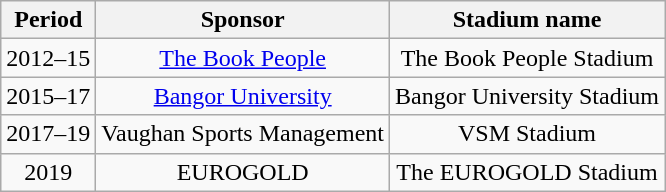<table class="wikitable" style="text-align:center;">
<tr>
<th>Period</th>
<th>Sponsor</th>
<th>Stadium name</th>
</tr>
<tr>
<td>2012–15</td>
<td><a href='#'>The Book People</a></td>
<td>The Book People Stadium</td>
</tr>
<tr>
<td>2015–17</td>
<td><a href='#'>Bangor University</a></td>
<td>Bangor University Stadium</td>
</tr>
<tr>
<td>2017–19</td>
<td>Vaughan Sports Management</td>
<td>VSM Stadium</td>
</tr>
<tr>
<td>2019</td>
<td>EUROGOLD</td>
<td>The EUROGOLD Stadium</td>
</tr>
</table>
